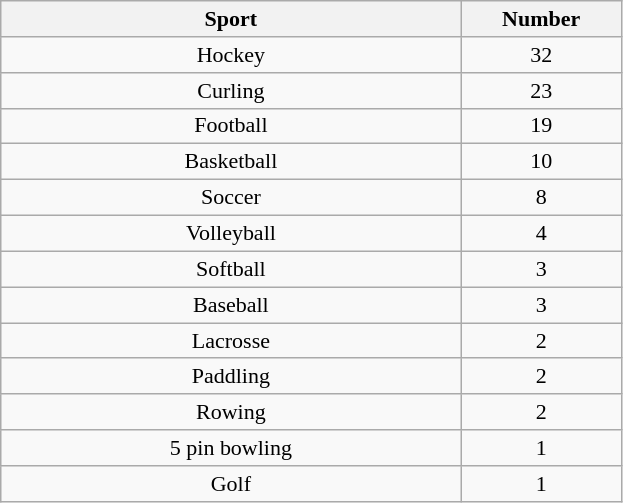<table class="wikitable sortable">
<tr style="font-size:11pt;font-weight:bold" align="center" valign="bottom">
<th width="300">Sport</th>
<th width="100">Number</th>
</tr>
<tr style="font-size:11pt"  align="center">
<td>Hockey</td>
<td>32</td>
</tr>
<tr style="font-size:11pt"  align="center">
<td>Curling</td>
<td>23</td>
</tr>
<tr style="font-size:11pt"  align="center">
<td>Football</td>
<td>19</td>
</tr>
<tr style="font-size:11pt"  align="center">
<td>Basketball</td>
<td>10</td>
</tr>
<tr style="font-size:11pt"  align="center">
<td>Soccer</td>
<td>8</td>
</tr>
<tr style="font-size:11pt"  align="center">
<td>Volleyball</td>
<td>4</td>
</tr>
<tr style="font-size:11pt"  align="center">
<td>Softball</td>
<td>3</td>
</tr>
<tr style="font-size:11pt"  align="center">
<td>Baseball</td>
<td>3</td>
</tr>
<tr style="font-size:11pt"  align="center">
<td>Lacrosse</td>
<td>2</td>
</tr>
<tr style="font-size:11pt"  align="center">
<td>Paddling</td>
<td>2</td>
</tr>
<tr style="font-size:11pt"  align="center">
<td>Rowing</td>
<td>2</td>
</tr>
<tr style="font-size:11pt"  align="center">
<td>5 pin bowling</td>
<td>1</td>
</tr>
<tr style="font-size:11pt"  align="center">
<td>Golf</td>
<td>1</td>
</tr>
</table>
